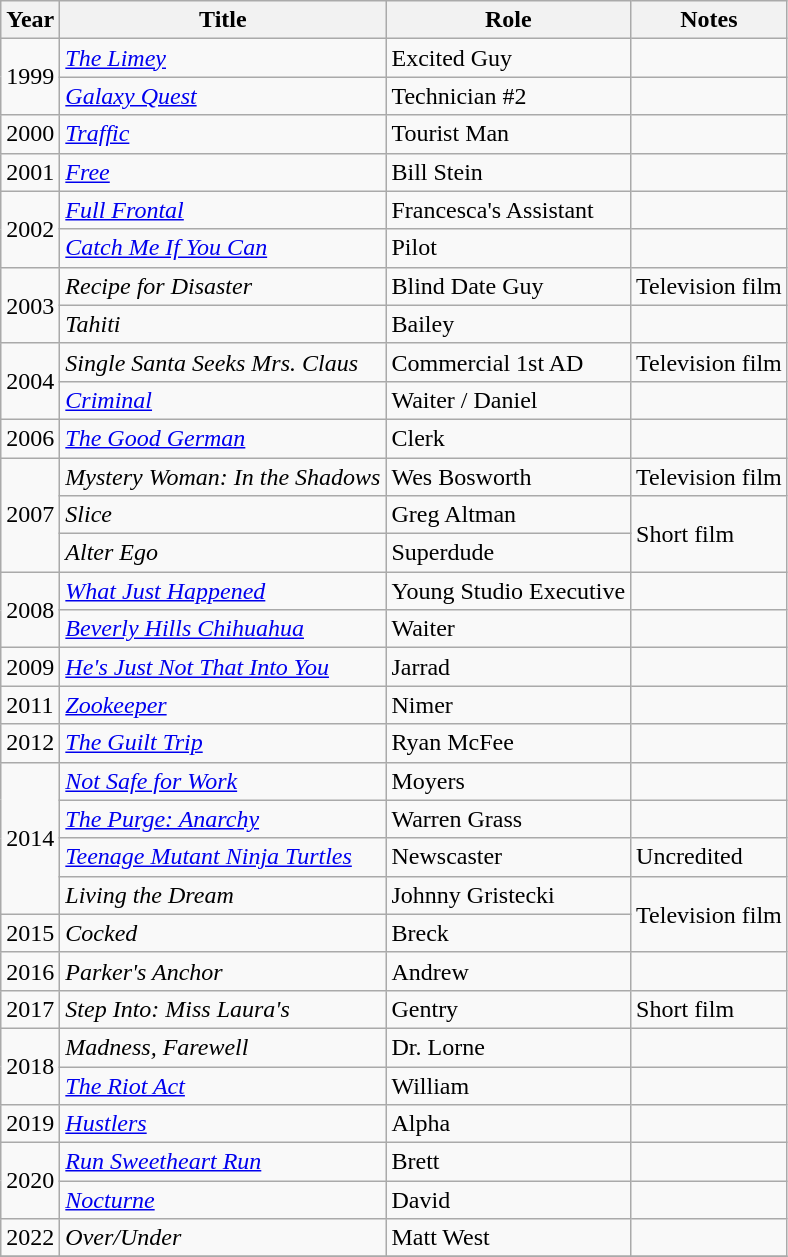<table class="wikitable sortable">
<tr>
<th>Year</th>
<th>Title</th>
<th>Role</th>
<th class="unsortable">Notes</th>
</tr>
<tr>
<td rowspan="2">1999</td>
<td><em><a href='#'>The Limey</a></em></td>
<td>Excited Guy</td>
<td></td>
</tr>
<tr>
<td><em><a href='#'>Galaxy Quest</a></em></td>
<td>Technician #2</td>
<td></td>
</tr>
<tr>
<td>2000</td>
<td><em><a href='#'>Traffic</a></em></td>
<td>Tourist Man</td>
<td></td>
</tr>
<tr>
<td>2001</td>
<td><em><a href='#'>Free</a></em></td>
<td>Bill Stein</td>
<td></td>
</tr>
<tr>
<td rowspan="2">2002</td>
<td><em><a href='#'>Full Frontal</a></em></td>
<td>Francesca's Assistant</td>
<td></td>
</tr>
<tr>
<td><em><a href='#'>Catch Me If You Can</a></em></td>
<td>Pilot</td>
<td></td>
</tr>
<tr>
<td rowspan="2">2003</td>
<td><em>Recipe for Disaster</em></td>
<td>Blind Date Guy</td>
<td>Television film</td>
</tr>
<tr>
<td><em>Tahiti</em></td>
<td>Bailey</td>
<td></td>
</tr>
<tr>
<td rowspan="2">2004</td>
<td><em>Single Santa Seeks Mrs. Claus</em></td>
<td>Commercial 1st AD</td>
<td>Television film</td>
</tr>
<tr>
<td><em><a href='#'>Criminal</a></em></td>
<td>Waiter / Daniel</td>
<td></td>
</tr>
<tr>
<td>2006</td>
<td><em><a href='#'>The Good German</a></em></td>
<td>Clerk</td>
<td></td>
</tr>
<tr>
<td rowspan="3">2007</td>
<td><em>Mystery Woman: In the Shadows</em></td>
<td>Wes Bosworth</td>
<td>Television film</td>
</tr>
<tr>
<td><em>Slice</em></td>
<td>Greg Altman</td>
<td rowspan="2">Short film</td>
</tr>
<tr>
<td><em>Alter Ego</em></td>
<td>Superdude</td>
</tr>
<tr>
<td rowspan="2">2008</td>
<td><em><a href='#'>What Just Happened</a></em></td>
<td>Young Studio Executive</td>
<td></td>
</tr>
<tr>
<td><em><a href='#'>Beverly Hills Chihuahua</a></em></td>
<td>Waiter</td>
<td></td>
</tr>
<tr>
<td>2009</td>
<td><em><a href='#'>He's Just Not That Into You</a></em></td>
<td>Jarrad</td>
<td></td>
</tr>
<tr>
<td>2011</td>
<td><em><a href='#'>Zookeeper</a></em></td>
<td>Nimer</td>
<td></td>
</tr>
<tr>
<td>2012</td>
<td><em><a href='#'>The Guilt Trip</a></em></td>
<td>Ryan McFee</td>
<td></td>
</tr>
<tr>
<td rowspan="4">2014</td>
<td><em><a href='#'>Not Safe for Work</a></em></td>
<td>Moyers</td>
<td></td>
</tr>
<tr>
<td><em><a href='#'>The Purge: Anarchy</a></em></td>
<td>Warren Grass</td>
<td></td>
</tr>
<tr>
<td><em><a href='#'>Teenage Mutant Ninja Turtles</a></em></td>
<td>Newscaster</td>
<td>Uncredited</td>
</tr>
<tr>
<td><em>Living the Dream</em></td>
<td>Johnny Gristecki</td>
<td rowspan="2">Television film</td>
</tr>
<tr>
<td>2015</td>
<td><em>Cocked</em></td>
<td>Breck</td>
</tr>
<tr>
<td>2016</td>
<td><em>Parker's Anchor</em></td>
<td>Andrew</td>
<td></td>
</tr>
<tr>
<td>2017</td>
<td><em>Step Into: Miss Laura's</em></td>
<td>Gentry</td>
<td>Short film</td>
</tr>
<tr>
<td rowspan="2">2018</td>
<td><em>Madness, Farewell</em></td>
<td>Dr. Lorne</td>
<td></td>
</tr>
<tr>
<td><em><a href='#'>The Riot Act</a></em></td>
<td>William</td>
<td></td>
</tr>
<tr>
<td>2019</td>
<td><em><a href='#'>Hustlers</a></em></td>
<td>Alpha</td>
<td></td>
</tr>
<tr>
<td rowspan="2">2020</td>
<td><em><a href='#'>Run Sweetheart Run</a></em></td>
<td>Brett</td>
<td></td>
</tr>
<tr>
<td><em><a href='#'>Nocturne</a></em></td>
<td>David</td>
<td></td>
</tr>
<tr>
<td>2022</td>
<td><em>Over/Under</em></td>
<td>Matt West</td>
<td></td>
</tr>
<tr>
</tr>
</table>
